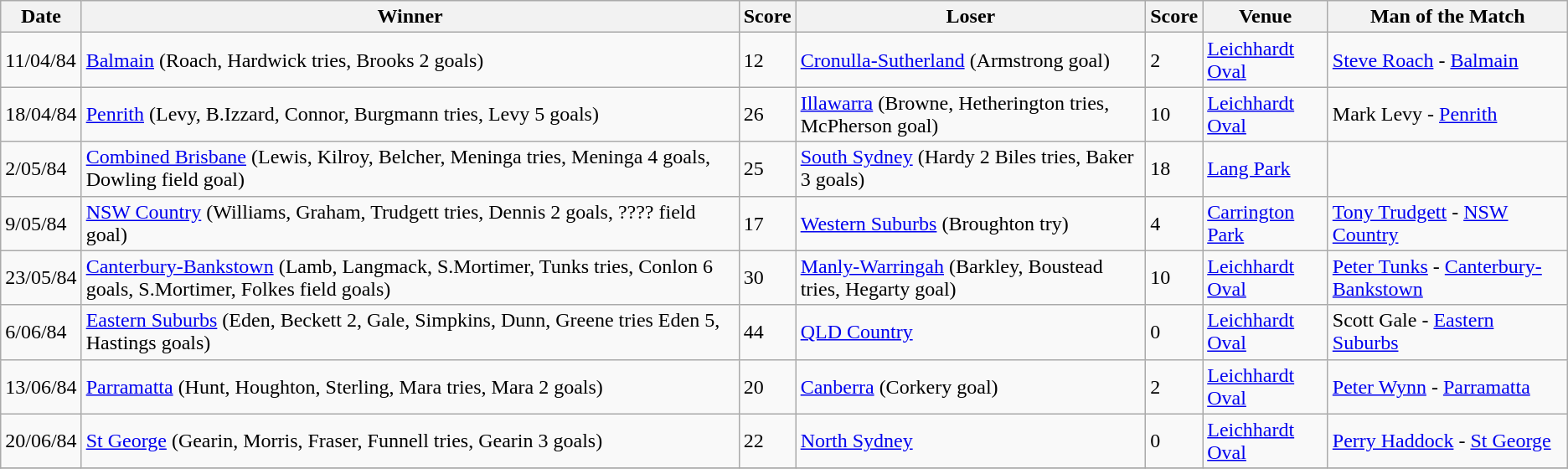<table class="wikitable">
<tr>
<th>Date</th>
<th>Winner</th>
<th>Score</th>
<th>Loser</th>
<th>Score</th>
<th>Venue</th>
<th>Man of the Match</th>
</tr>
<tr>
<td>11/04/84</td>
<td> <a href='#'>Balmain</a> (Roach, Hardwick tries, Brooks 2 goals)</td>
<td>12</td>
<td> <a href='#'>Cronulla-Sutherland</a> (Armstrong goal)</td>
<td>2</td>
<td><a href='#'>Leichhardt Oval</a></td>
<td><a href='#'>Steve Roach</a> - <a href='#'>Balmain</a></td>
</tr>
<tr>
<td>18/04/84</td>
<td> <a href='#'>Penrith</a> (Levy, B.Izzard, Connor, Burgmann tries, Levy 5 goals)</td>
<td>26</td>
<td> <a href='#'>Illawarra</a> (Browne, Hetherington tries, McPherson goal)</td>
<td>10</td>
<td><a href='#'>Leichhardt Oval</a></td>
<td>Mark Levy - <a href='#'>Penrith</a></td>
</tr>
<tr>
<td>2/05/84</td>
<td> <a href='#'>Combined Brisbane</a> (Lewis, Kilroy, Belcher, Meninga tries, Meninga 4 goals, Dowling field goal)</td>
<td>25</td>
<td> <a href='#'>South Sydney</a> (Hardy 2 Biles tries, Baker 3 goals)</td>
<td>18</td>
<td><a href='#'>Lang Park</a></td>
</tr>
<tr>
<td>9/05/84</td>
<td> <a href='#'>NSW Country</a> (Williams, Graham, Trudgett tries, Dennis 2 goals, ???? field goal)</td>
<td>17</td>
<td> <a href='#'>Western Suburbs</a> (Broughton try)</td>
<td>4</td>
<td><a href='#'>Carrington Park</a></td>
<td><a href='#'>Tony Trudgett</a> - <a href='#'>NSW Country</a></td>
</tr>
<tr>
<td>23/05/84</td>
<td> <a href='#'>Canterbury-Bankstown</a> (Lamb, Langmack, S.Mortimer, Tunks tries, Conlon 6 goals, S.Mortimer, Folkes field goals)</td>
<td>30</td>
<td> <a href='#'>Manly-Warringah</a> (Barkley, Boustead tries, Hegarty goal)</td>
<td>10</td>
<td><a href='#'>Leichhardt Oval</a></td>
<td><a href='#'>Peter Tunks</a> - <a href='#'>Canterbury-Bankstown</a></td>
</tr>
<tr>
<td>6/06/84</td>
<td> <a href='#'>Eastern Suburbs</a> (Eden, Beckett 2, Gale, Simpkins, Dunn, Greene tries Eden 5, Hastings goals)</td>
<td>44</td>
<td> <a href='#'>QLD Country</a></td>
<td>0</td>
<td><a href='#'>Leichhardt Oval</a></td>
<td>Scott Gale - <a href='#'>Eastern Suburbs</a></td>
</tr>
<tr>
<td>13/06/84</td>
<td> <a href='#'>Parramatta</a> (Hunt, Houghton, Sterling, Mara tries, Mara 2 goals)</td>
<td>20</td>
<td> <a href='#'>Canberra</a> (Corkery goal)</td>
<td>2</td>
<td><a href='#'>Leichhardt Oval</a></td>
<td><a href='#'>Peter Wynn</a> - <a href='#'>Parramatta</a></td>
</tr>
<tr>
<td>20/06/84</td>
<td> <a href='#'>St George</a> (Gearin, Morris, Fraser, Funnell tries, Gearin 3 goals)</td>
<td>22</td>
<td> <a href='#'>North Sydney</a></td>
<td>0</td>
<td><a href='#'>Leichhardt Oval</a></td>
<td><a href='#'>Perry Haddock</a> - <a href='#'>St George</a></td>
</tr>
<tr>
</tr>
</table>
